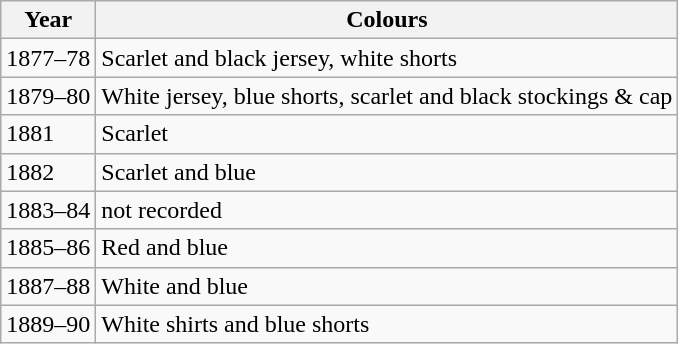<table class="wikitable">
<tr>
<th>Year</th>
<th>Colours</th>
</tr>
<tr>
<td>1877–78</td>
<td>Scarlet and black jersey, white shorts</td>
</tr>
<tr>
<td>1879–80</td>
<td>White jersey, blue shorts, scarlet and black stockings & cap</td>
</tr>
<tr>
<td>1881</td>
<td>Scarlet</td>
</tr>
<tr>
<td>1882</td>
<td>Scarlet and blue</td>
</tr>
<tr>
<td>1883–84</td>
<td>not recorded</td>
</tr>
<tr>
<td>1885–86</td>
<td>Red and blue</td>
</tr>
<tr>
<td>1887–88</td>
<td>White and blue</td>
</tr>
<tr>
<td>1889–90</td>
<td>White shirts and blue shorts</td>
</tr>
</table>
